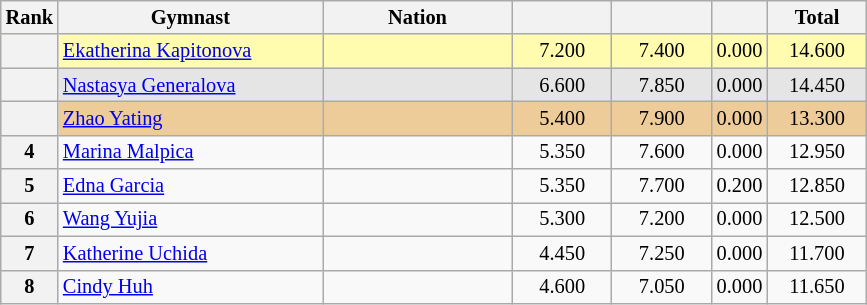<table class="wikitable sortable" style="text-align:center; font-size:85%">
<tr>
<th scope="col" style="width:20px;">Rank</th>
<th ! scope="col" style="width:170px;">Gymnast</th>
<th ! scope="col" style="width:120px;">Nation</th>
<th ! scope="col" style="width:60px;"></th>
<th ! scope="col" style="width:60px;"></th>
<th ! scope="col" style="width:30px;"></th>
<th ! scope="col" style="width:60px;">Total</th>
</tr>
<tr bgcolor=fffcaf>
<th scope=row></th>
<td align=left><a href='#'>Ekatherina Kapitonova</a></td>
<td style="text-align:left;"></td>
<td>7.200</td>
<td>7.400</td>
<td>0.000</td>
<td>14.600</td>
</tr>
<tr bgcolor=e5e5e5>
<th scope=row></th>
<td align=left><a href='#'>Nastasya Generalova</a></td>
<td style="text-align:left;"></td>
<td>6.600</td>
<td>7.850</td>
<td>0.000</td>
<td>14.450</td>
</tr>
<tr bgcolor=eecc99>
<th scope=row></th>
<td align=left><a href='#'>Zhao Yating</a></td>
<td style="text-align:left;"></td>
<td>5.400</td>
<td>7.900</td>
<td>0.000</td>
<td>13.300</td>
</tr>
<tr>
<th scope=row>4</th>
<td align=left><a href='#'>Marina Malpica</a></td>
<td style="text-align:left;"></td>
<td>5.350</td>
<td>7.600</td>
<td>0.000</td>
<td>12.950</td>
</tr>
<tr>
<th scope=row>5</th>
<td align=left><a href='#'>Edna Garcia</a></td>
<td style="text-align:left;"></td>
<td>5.350</td>
<td>7.700</td>
<td>0.200</td>
<td>12.850</td>
</tr>
<tr>
<th scope=row>6</th>
<td align=left><a href='#'>Wang Yujia</a></td>
<td style="text-align:left;"></td>
<td>5.300</td>
<td>7.200</td>
<td>0.000</td>
<td>12.500</td>
</tr>
<tr>
<th scope=row>7</th>
<td align=left><a href='#'>Katherine Uchida</a></td>
<td style="text-align:left;"></td>
<td>4.450</td>
<td>7.250</td>
<td>0.000</td>
<td>11.700</td>
</tr>
<tr>
<th scope=row>8</th>
<td align=left><a href='#'>Cindy Huh</a></td>
<td style="text-align:left;"></td>
<td>4.600</td>
<td>7.050</td>
<td>0.000</td>
<td>11.650</td>
</tr>
</table>
